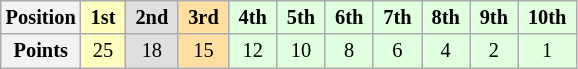<table class="wikitable" style="font-size:85%; text-align:center">
<tr>
<th>Position</th>
<td style="background:#ffffbf"> <strong>1st</strong> </td>
<td style="background:#dfdfdf"> <strong>2nd</strong> </td>
<td style="background:#ffdf9f"> <strong>3rd</strong> </td>
<td style="background:#dfffdf"> <strong>4th</strong> </td>
<td style="background:#dfffdf"> <strong>5th</strong> </td>
<td style="background:#dfffdf"> <strong>6th</strong> </td>
<td style="background:#dfffdf"> <strong>7th</strong> </td>
<td style="background:#dfffdf"> <strong>8th</strong> </td>
<td style="background:#dfffdf"> <strong>9th</strong> </td>
<td style="background:#dfffdf"> <strong>10th</strong> </td>
</tr>
<tr>
<th>Points</th>
<td style="background:#ffffbf">25</td>
<td style="background:#dfdfdf">18</td>
<td style="background:#ffdf9f">15</td>
<td style="background:#dfffdf">12</td>
<td style="background:#dfffdf">10</td>
<td style="background:#dfffdf">8</td>
<td style="background:#dfffdf">6</td>
<td style="background:#dfffdf">4</td>
<td style="background:#dfffdf">2</td>
<td style="background:#dfffdf">1</td>
</tr>
</table>
